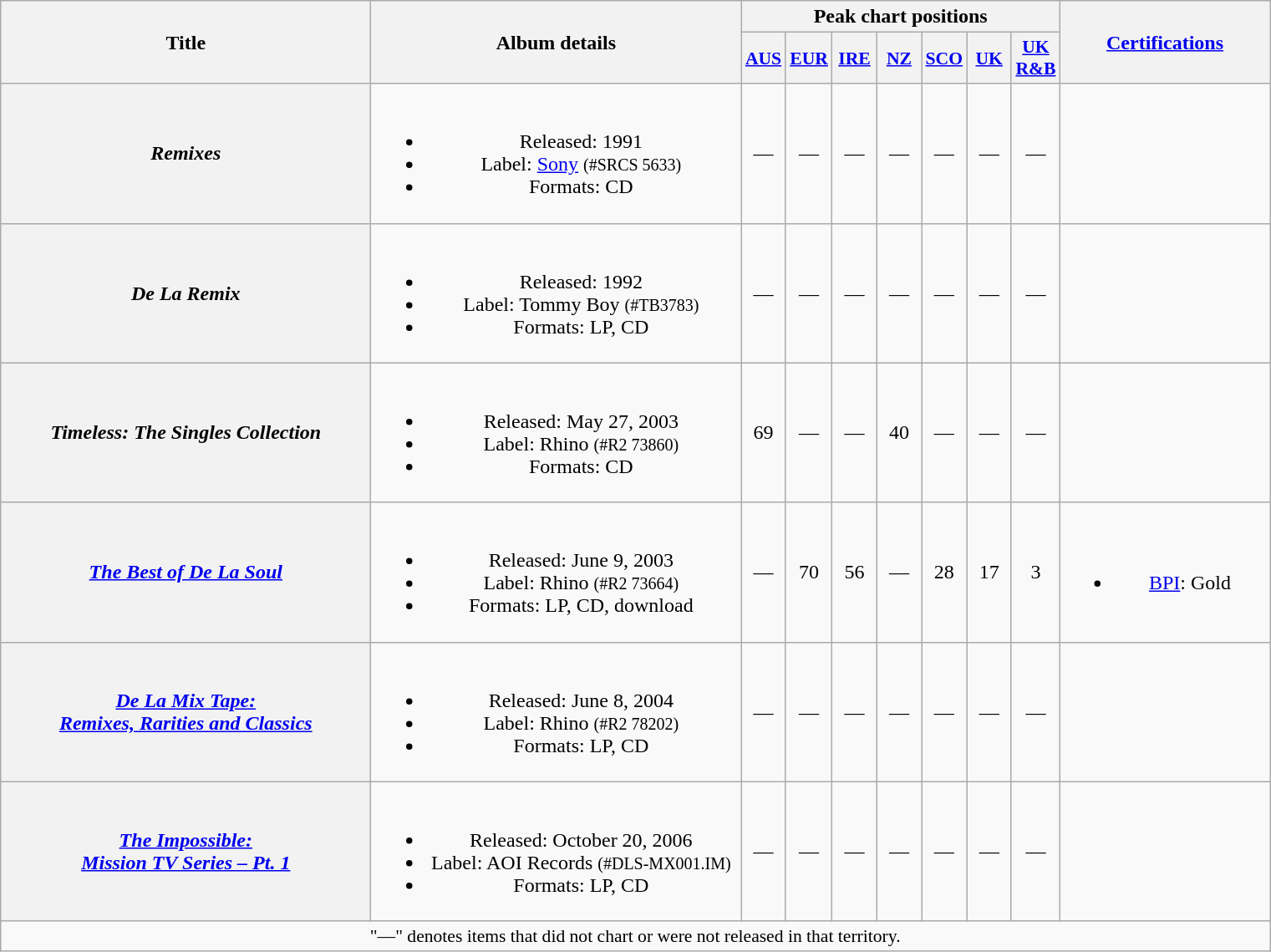<table class="wikitable plainrowheaders" style="text-align:center;">
<tr>
<th scope="col" rowspan="2" style="width:18em;">Title</th>
<th scope="col" rowspan="2" style="width:18em;">Album details</th>
<th scope="col" colspan="7">Peak chart positions</th>
<th scope="col" rowspan="2" style="width:10em;"><a href='#'>Certifications</a></th>
</tr>
<tr>
<th style="width:2em;font-size:90%;"><a href='#'>AUS</a><br></th>
<th style="width:2em;font-size:90%;"><a href='#'>EUR</a><br></th>
<th style="width:2em;font-size:90%;"><a href='#'>IRE</a><br></th>
<th style="width:2em;font-size:90%;"><a href='#'>NZ</a><br></th>
<th style="width:2em;font-size:90%;"><a href='#'>SCO</a><br></th>
<th style="width:2em;font-size:90%;"><a href='#'>UK</a><br></th>
<th style="width:2em;font-size:90%;"><a href='#'>UK<br>R&B</a><br></th>
</tr>
<tr>
<th scope="row"><em>Remixes</em></th>
<td><br><ul><li>Released: 1991</li><li>Label: <a href='#'>Sony</a> <small>(#SRCS 5633)</small></li><li>Formats: CD</li></ul></td>
<td>—</td>
<td>—</td>
<td>—</td>
<td>—</td>
<td>—</td>
<td>—</td>
<td>—</td>
<td></td>
</tr>
<tr>
<th scope="row"><em>De La Remix</em></th>
<td><br><ul><li>Released: 1992</li><li>Label: Tommy Boy <small>(#TB3783)</small></li><li>Formats: LP, CD</li></ul></td>
<td>—</td>
<td>—</td>
<td>—</td>
<td>—</td>
<td>—</td>
<td>—</td>
<td>—</td>
<td></td>
</tr>
<tr>
<th scope="row"><em>Timeless: The Singles Collection</em></th>
<td><br><ul><li>Released: May 27, 2003</li><li>Label: Rhino <small>(#R2 73860)</small></li><li>Formats: CD</li></ul></td>
<td>69</td>
<td>—</td>
<td>—</td>
<td>40</td>
<td>—</td>
<td>—</td>
<td>—</td>
<td></td>
</tr>
<tr>
<th scope="row"><em><a href='#'>The Best of De La Soul</a></em></th>
<td><br><ul><li>Released: June 9, 2003</li><li>Label: Rhino <small>(#R2 73664)</small></li><li>Formats: LP, CD, download</li></ul></td>
<td>—</td>
<td>70</td>
<td>56</td>
<td>—</td>
<td>28</td>
<td>17</td>
<td>3</td>
<td><br><ul><li><a href='#'>BPI</a>: Gold</li></ul></td>
</tr>
<tr>
<th scope="row"><em><a href='#'>De La Mix Tape:<br>Remixes, Rarities and Classics</a></em></th>
<td><br><ul><li>Released: June 8, 2004</li><li>Label: Rhino <small>(#R2 78202)</small></li><li>Formats: LP, CD</li></ul></td>
<td>—</td>
<td>—</td>
<td>—</td>
<td>—</td>
<td>—</td>
<td>—</td>
<td>—</td>
<td></td>
</tr>
<tr>
<th scope="row"><em><a href='#'>The Impossible:<br>Mission TV Series – Pt. 1</a></em></th>
<td><br><ul><li>Released: October 20, 2006</li><li>Label: AOI Records <small>(#DLS-MX001.IM)</small></li><li>Formats: LP, CD</li></ul></td>
<td>—</td>
<td>—</td>
<td>—</td>
<td>—</td>
<td>—</td>
<td>—</td>
<td>—</td>
<td></td>
</tr>
<tr>
<td colspan="15" style="font-size:90%">"—" denotes items that did not chart or were not released in that territory.</td>
</tr>
</table>
